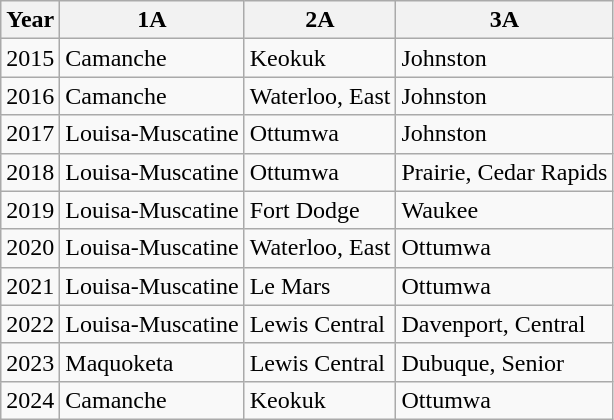<table class="wikitable">
<tr>
<th>Year</th>
<th>1A</th>
<th>2A</th>
<th>3A</th>
</tr>
<tr>
<td>2015</td>
<td>Camanche</td>
<td>Keokuk</td>
<td>Johnston</td>
</tr>
<tr>
<td>2016</td>
<td>Camanche</td>
<td>Waterloo, East</td>
<td>Johnston</td>
</tr>
<tr>
<td>2017</td>
<td>Louisa-Muscatine</td>
<td>Ottumwa</td>
<td>Johnston</td>
</tr>
<tr>
<td>2018</td>
<td>Louisa-Muscatine</td>
<td>Ottumwa</td>
<td>Prairie, Cedar Rapids</td>
</tr>
<tr>
<td>2019</td>
<td>Louisa-Muscatine</td>
<td>Fort Dodge</td>
<td>Waukee</td>
</tr>
<tr>
<td>2020</td>
<td>Louisa-Muscatine</td>
<td>Waterloo, East</td>
<td>Ottumwa</td>
</tr>
<tr>
<td>2021</td>
<td>Louisa-Muscatine</td>
<td>Le Mars</td>
<td>Ottumwa</td>
</tr>
<tr>
<td>2022</td>
<td>Louisa-Muscatine</td>
<td>Lewis Central</td>
<td>Davenport, Central</td>
</tr>
<tr>
<td>2023</td>
<td>Maquoketa</td>
<td>Lewis Central</td>
<td>Dubuque, Senior</td>
</tr>
<tr>
<td>2024</td>
<td>Camanche</td>
<td>Keokuk</td>
<td>Ottumwa</td>
</tr>
</table>
